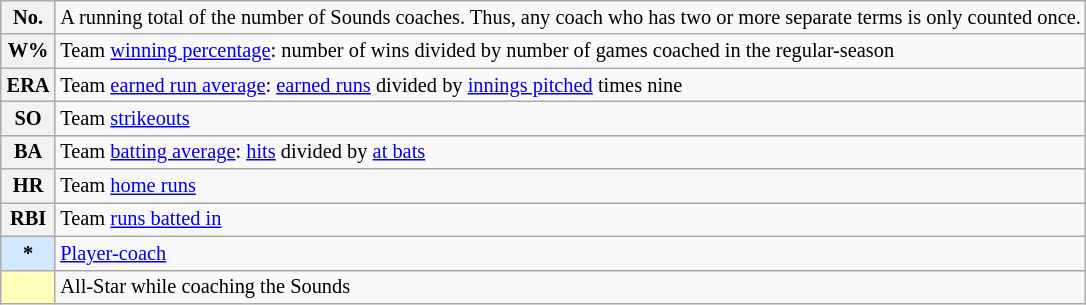<table class="wikitable plainrowheaders" style="font-size:85%">
<tr>
<th scope="row" style="text-align:center"col width="30px"><strong>No.</strong></th>
<td style="white-space: nowrap;">A running total of the number of Sounds coaches. Thus, any coach who has two or more separate terms is only counted once.</td>
</tr>
<tr>
<th scope="row" style="text-align:center"><strong>W%</strong></th>
<td>Team <a href='#'>winning percentage</a>: number of wins divided by number of games coached in the regular-season</td>
</tr>
<tr>
<th scope="row" style="text-align:center"><strong>ERA</strong></th>
<td>Team <a href='#'>earned run average</a>: <a href='#'>earned runs</a> divided by <a href='#'>innings pitched</a> times nine</td>
</tr>
<tr>
<th scope="row" style="text-align:center"><strong>SO</strong></th>
<td>Team <a href='#'>strikeouts</a></td>
</tr>
<tr>
<th scope="row" style="text-align:center"><strong>BA</strong></th>
<td>Team <a href='#'>batting average</a>: <a href='#'>hits</a> divided by <a href='#'>at bats</a></td>
</tr>
<tr>
<th scope="row" style="text-align:center"><strong>HR</strong></th>
<td>Team <a href='#'>home runs</a></td>
</tr>
<tr>
<th scope="row" style="text-align:center"><strong>RBI</strong></th>
<td>Team <a href='#'>runs batted in</a></td>
</tr>
<tr>
<th scope="row" style="text-align:center; background-color:#D0E7FF">*</th>
<td><a href='#'>Player-coach</a></td>
</tr>
<tr>
<th scope="row" style="text-align:center; background-color:#FFFFBB"></th>
<td>All-Star while coaching the Sounds</td>
</tr>
</table>
